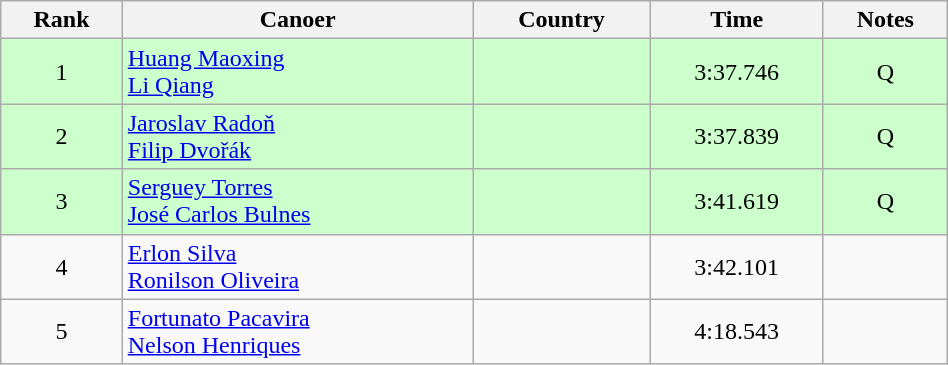<table class="wikitable" width=50% style="text-align:center;">
<tr>
<th>Rank</th>
<th>Canoer</th>
<th>Country</th>
<th>Time</th>
<th>Notes</th>
</tr>
<tr bgcolor=ccffcc>
<td>1</td>
<td align="left"><a href='#'>Huang Maoxing</a><br><a href='#'>Li Qiang</a></td>
<td align="left"></td>
<td>3:37.746</td>
<td>Q</td>
</tr>
<tr bgcolor=ccffcc>
<td>2</td>
<td align="left"><a href='#'>Jaroslav Radoň</a><br><a href='#'>Filip Dvořák</a></td>
<td align="left"></td>
<td>3:37.839</td>
<td>Q</td>
</tr>
<tr bgcolor=ccffcc>
<td>3</td>
<td align="left"><a href='#'>Serguey Torres</a><br><a href='#'>José Carlos Bulnes</a></td>
<td align="left"></td>
<td>3:41.619</td>
<td>Q</td>
</tr>
<tr>
<td>4</td>
<td align="left"><a href='#'>Erlon Silva</a><br><a href='#'>Ronilson Oliveira</a></td>
<td align="left"></td>
<td>3:42.101</td>
<td></td>
</tr>
<tr>
<td>5</td>
<td align="left"><a href='#'>Fortunato Pacavira</a><br><a href='#'>Nelson Henriques</a></td>
<td align="left"></td>
<td>4:18.543</td>
<td></td>
</tr>
</table>
